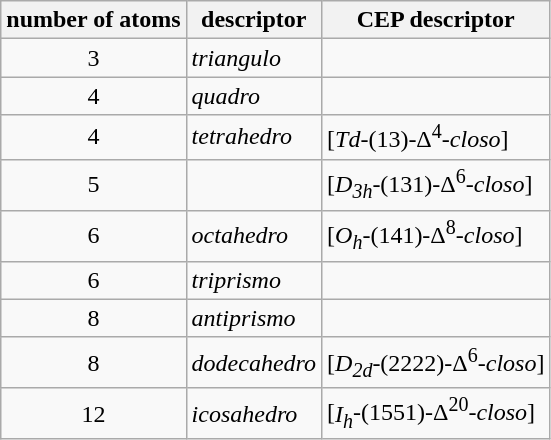<table class="wikitable">
<tr>
<th>number of atoms</th>
<th>descriptor</th>
<th>CEP descriptor</th>
</tr>
<tr>
<td align="center">3</td>
<td><em>triangulo</em></td>
<td></td>
</tr>
<tr>
<td align="center">4</td>
<td><em>quadro</em></td>
<td></td>
</tr>
<tr>
<td align="center">4</td>
<td><em>tetrahedro</em></td>
<td>[<em>Td</em>-(13)-Δ<sup>4</sup>-<em>closo</em>]</td>
</tr>
<tr>
<td align="center">5</td>
<td></td>
<td>[<em>D<sub>3h</sub></em>-(131)-Δ<sup>6</sup>-<em>closo</em>]</td>
</tr>
<tr>
<td align="center">6</td>
<td><em>octahedro</em></td>
<td>[<em>O<sub>h</sub></em>-(141)-Δ<sup>8</sup>-<em>closo</em>]</td>
</tr>
<tr>
<td align="center">6</td>
<td><em>triprismo</em></td>
<td></td>
</tr>
<tr>
<td align="center">8</td>
<td><em>antiprismo</em></td>
<td></td>
</tr>
<tr>
<td align="center">8</td>
<td><em>dodecahedro</em></td>
<td>[<em>D<sub>2d</sub></em>-(2222)-Δ<sup>6</sup>-<em>closo</em>]</td>
</tr>
<tr>
<td align="center">12</td>
<td><em>icosahedro</em></td>
<td>[<em>I<sub>h</sub></em>-(1551)-Δ<sup>20</sup>-<em>closo</em>]</td>
</tr>
</table>
